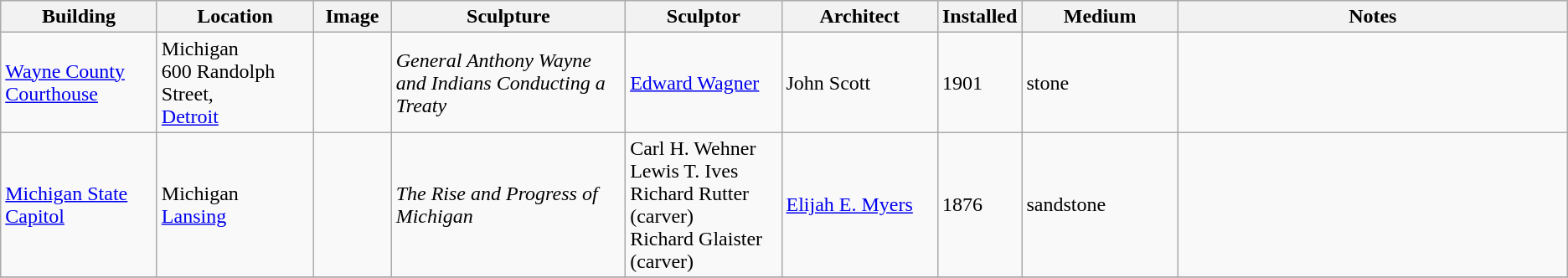<table class="wikitable sortable">
<tr>
<th width="10%">Building</th>
<th width="10%">Location</th>
<th width="5%">Image</th>
<th width="15%">Sculpture</th>
<th width="10%">Sculptor</th>
<th width="10%">Architect</th>
<th width="5%">Installed</th>
<th width="10%">Medium</th>
<th width="25%">Notes</th>
</tr>
<tr>
<td><a href='#'>Wayne County Courthouse</a></td>
<td>Michigan<br>600 Randolph Street,<br><a href='#'>Detroit</a></td>
<td></td>
<td><em>General Anthony Wayne and Indians Conducting a Treaty</em></td>
<td><a href='#'>Edward Wagner</a></td>
<td>John Scott</td>
<td>1901</td>
<td>stone</td>
<td></td>
</tr>
<tr>
<td><a href='#'>Michigan State Capitol</a></td>
<td>Michigan<br><a href='#'>Lansing</a></td>
<td></td>
<td><em>The Rise and Progress of Michigan</em></td>
<td>Carl H. Wehner<br>Lewis T. Ives<br>Richard Rutter (carver)<br>Richard Glaister (carver)</td>
<td><a href='#'>Elijah E. Myers</a></td>
<td>1876</td>
<td>sandstone</td>
<td></td>
</tr>
<tr>
</tr>
</table>
